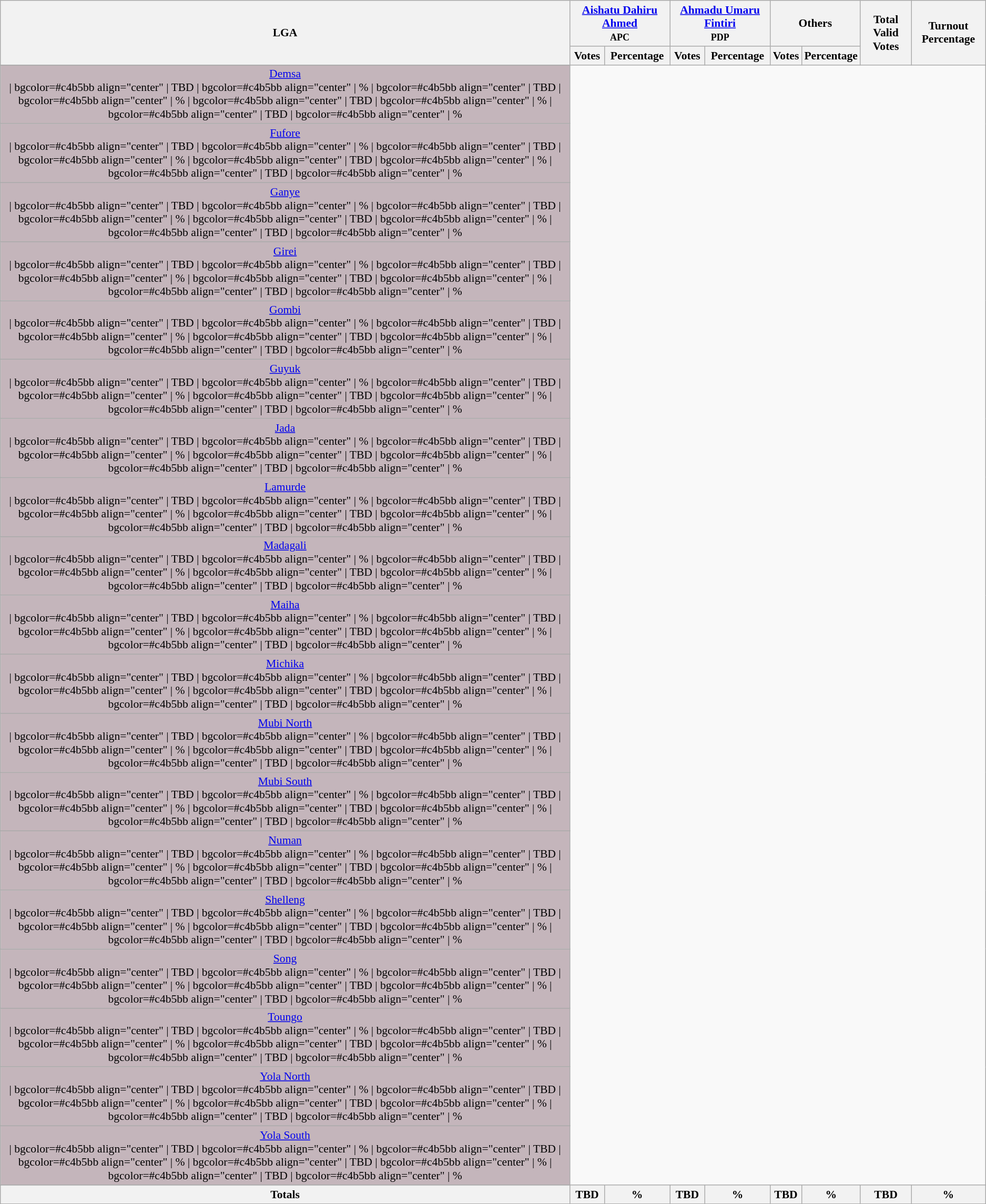<table class="wikitable sortable" style=" font-size: 90%">
<tr>
<th rowspan="2">LGA</th>
<th colspan="2"><a href='#'>Aishatu Dahiru Ahmed</a><br><small>APC</small></th>
<th colspan="2"><a href='#'>Ahmadu Umaru Fintiri</a><br><small>PDP</small></th>
<th colspan="2">Others</th>
<th rowspan="2">Total Valid Votes</th>
<th rowspan="2">Turnout Percentage</th>
</tr>
<tr>
<th>Votes</th>
<th>Percentage</th>
<th>Votes</th>
<th>Percentage</th>
<th>Votes</th>
<th>Percentage</th>
</tr>
<tr>
</tr>
<tr>
<td bgcolor=#c4b5bb align="center"><a href='#'>Demsa</a><br>| bgcolor=#c4b5bb align="center" | TBD
| bgcolor=#c4b5bb align="center" | %
| bgcolor=#c4b5bb align="center" | TBD
| bgcolor=#c4b5bb align="center" | %
| bgcolor=#c4b5bb align="center" | TBD
| bgcolor=#c4b5bb align="center" | %
| bgcolor=#c4b5bb align="center" | TBD
| bgcolor=#c4b5bb align="center" | %</td>
</tr>
<tr>
<td bgcolor=#c4b5bb align="center"><a href='#'>Fufore</a><br>| bgcolor=#c4b5bb align="center" | TBD
| bgcolor=#c4b5bb align="center" | %
| bgcolor=#c4b5bb align="center" | TBD
| bgcolor=#c4b5bb align="center" | %
| bgcolor=#c4b5bb align="center" | TBD
| bgcolor=#c4b5bb align="center" | %
| bgcolor=#c4b5bb align="center" | TBD
| bgcolor=#c4b5bb align="center" | %</td>
</tr>
<tr>
<td bgcolor=#c4b5bb align="center"><a href='#'>Ganye</a><br>| bgcolor=#c4b5bb align="center" | TBD
| bgcolor=#c4b5bb align="center" | %
| bgcolor=#c4b5bb align="center" | TBD
| bgcolor=#c4b5bb align="center" | %
| bgcolor=#c4b5bb align="center" | TBD
| bgcolor=#c4b5bb align="center" | %
| bgcolor=#c4b5bb align="center" | TBD
| bgcolor=#c4b5bb align="center" | %</td>
</tr>
<tr>
<td bgcolor=#c4b5bb align="center"><a href='#'>Girei</a><br>| bgcolor=#c4b5bb align="center" | TBD
| bgcolor=#c4b5bb align="center" | %
| bgcolor=#c4b5bb align="center" | TBD
| bgcolor=#c4b5bb align="center" | %
| bgcolor=#c4b5bb align="center" | TBD
| bgcolor=#c4b5bb align="center" | %
| bgcolor=#c4b5bb align="center" | TBD
| bgcolor=#c4b5bb align="center" | %</td>
</tr>
<tr>
<td bgcolor=#c4b5bb align="center"><a href='#'>Gombi</a><br>| bgcolor=#c4b5bb align="center" | TBD
| bgcolor=#c4b5bb align="center" | %
| bgcolor=#c4b5bb align="center" | TBD
| bgcolor=#c4b5bb align="center" | %
| bgcolor=#c4b5bb align="center" | TBD
| bgcolor=#c4b5bb align="center" | %
| bgcolor=#c4b5bb align="center" | TBD
| bgcolor=#c4b5bb align="center" | %</td>
</tr>
<tr>
<td bgcolor=#c4b5bb align="center"><a href='#'>Guyuk</a><br>| bgcolor=#c4b5bb align="center" | TBD
| bgcolor=#c4b5bb align="center" | %
| bgcolor=#c4b5bb align="center" | TBD
| bgcolor=#c4b5bb align="center" | %
| bgcolor=#c4b5bb align="center" | TBD
| bgcolor=#c4b5bb align="center" | %
| bgcolor=#c4b5bb align="center" | TBD
| bgcolor=#c4b5bb align="center" | %</td>
</tr>
<tr>
<td bgcolor=#c4b5bb align="center"><a href='#'>Jada</a><br>| bgcolor=#c4b5bb align="center" | TBD
| bgcolor=#c4b5bb align="center" | %
| bgcolor=#c4b5bb align="center" | TBD
| bgcolor=#c4b5bb align="center" | %
| bgcolor=#c4b5bb align="center" | TBD
| bgcolor=#c4b5bb align="center" | %
| bgcolor=#c4b5bb align="center" | TBD
| bgcolor=#c4b5bb align="center" | %</td>
</tr>
<tr>
<td bgcolor=#c4b5bb align="center"><a href='#'>Lamurde</a><br>| bgcolor=#c4b5bb align="center" | TBD
| bgcolor=#c4b5bb align="center" | %
| bgcolor=#c4b5bb align="center" | TBD
| bgcolor=#c4b5bb align="center" | %
| bgcolor=#c4b5bb align="center" | TBD
| bgcolor=#c4b5bb align="center" | %
| bgcolor=#c4b5bb align="center" | TBD
| bgcolor=#c4b5bb align="center" | %</td>
</tr>
<tr>
<td bgcolor=#c4b5bb align="center"><a href='#'>Madagali</a><br>| bgcolor=#c4b5bb align="center" | TBD
| bgcolor=#c4b5bb align="center" | %
| bgcolor=#c4b5bb align="center" | TBD
| bgcolor=#c4b5bb align="center" | %
| bgcolor=#c4b5bb align="center" | TBD
| bgcolor=#c4b5bb align="center" | %
| bgcolor=#c4b5bb align="center" | TBD
| bgcolor=#c4b5bb align="center" | %</td>
</tr>
<tr>
<td bgcolor=#c4b5bb align="center"><a href='#'>Maiha</a><br>| bgcolor=#c4b5bb align="center" | TBD
| bgcolor=#c4b5bb align="center" | %
| bgcolor=#c4b5bb align="center" | TBD
| bgcolor=#c4b5bb align="center" | %
| bgcolor=#c4b5bb align="center" | TBD
| bgcolor=#c4b5bb align="center" | %
| bgcolor=#c4b5bb align="center" | TBD
| bgcolor=#c4b5bb align="center" | %</td>
</tr>
<tr>
<td bgcolor=#c4b5bb align="center"><a href='#'>Michika</a><br>| bgcolor=#c4b5bb align="center" | TBD
| bgcolor=#c4b5bb align="center" | %
| bgcolor=#c4b5bb align="center" | TBD
| bgcolor=#c4b5bb align="center" | %
| bgcolor=#c4b5bb align="center" | TBD
| bgcolor=#c4b5bb align="center" | %
| bgcolor=#c4b5bb align="center" | TBD
| bgcolor=#c4b5bb align="center" | %</td>
</tr>
<tr>
<td bgcolor=#c4b5bb align="center"><a href='#'>Mubi North</a><br>| bgcolor=#c4b5bb align="center" | TBD
| bgcolor=#c4b5bb align="center" | %
| bgcolor=#c4b5bb align="center" | TBD
| bgcolor=#c4b5bb align="center" | %
| bgcolor=#c4b5bb align="center" | TBD
| bgcolor=#c4b5bb align="center" | %
| bgcolor=#c4b5bb align="center" | TBD
| bgcolor=#c4b5bb align="center" | %</td>
</tr>
<tr>
<td bgcolor=#c4b5bb align="center"><a href='#'>Mubi South</a><br>| bgcolor=#c4b5bb align="center" | TBD
| bgcolor=#c4b5bb align="center" | %
| bgcolor=#c4b5bb align="center" | TBD
| bgcolor=#c4b5bb align="center" | %
| bgcolor=#c4b5bb align="center" | TBD
| bgcolor=#c4b5bb align="center" | %
| bgcolor=#c4b5bb align="center" | TBD
| bgcolor=#c4b5bb align="center" | %</td>
</tr>
<tr>
<td bgcolor=#c4b5bb align="center"><a href='#'>Numan</a><br>| bgcolor=#c4b5bb align="center" | TBD
| bgcolor=#c4b5bb align="center" | %
| bgcolor=#c4b5bb align="center" | TBD
| bgcolor=#c4b5bb align="center" | %
| bgcolor=#c4b5bb align="center" | TBD
| bgcolor=#c4b5bb align="center" | %
| bgcolor=#c4b5bb align="center" | TBD
| bgcolor=#c4b5bb align="center" | %</td>
</tr>
<tr>
<td bgcolor=#c4b5bb align="center"><a href='#'>Shelleng</a><br>| bgcolor=#c4b5bb align="center" | TBD
| bgcolor=#c4b5bb align="center" | %
| bgcolor=#c4b5bb align="center" | TBD
| bgcolor=#c4b5bb align="center" | %
| bgcolor=#c4b5bb align="center" | TBD
| bgcolor=#c4b5bb align="center" | %
| bgcolor=#c4b5bb align="center" | TBD
| bgcolor=#c4b5bb align="center" | %</td>
</tr>
<tr>
<td bgcolor=#c4b5bb align="center"><a href='#'>Song</a><br>| bgcolor=#c4b5bb align="center" | TBD
| bgcolor=#c4b5bb align="center" | %
| bgcolor=#c4b5bb align="center" | TBD
| bgcolor=#c4b5bb align="center" | %
| bgcolor=#c4b5bb align="center" | TBD
| bgcolor=#c4b5bb align="center" | %
| bgcolor=#c4b5bb align="center" | TBD
| bgcolor=#c4b5bb align="center" | %</td>
</tr>
<tr>
<td bgcolor=#c4b5bb align="center"><a href='#'>Toungo</a><br>| bgcolor=#c4b5bb align="center" | TBD
| bgcolor=#c4b5bb align="center" | %
| bgcolor=#c4b5bb align="center" | TBD
| bgcolor=#c4b5bb align="center" | %
| bgcolor=#c4b5bb align="center" | TBD
| bgcolor=#c4b5bb align="center" | %
| bgcolor=#c4b5bb align="center" | TBD
| bgcolor=#c4b5bb align="center" | %</td>
</tr>
<tr>
<td bgcolor=#c4b5bb align="center"><a href='#'>Yola North</a><br>| bgcolor=#c4b5bb align="center" | TBD
| bgcolor=#c4b5bb align="center" | %
| bgcolor=#c4b5bb align="center" | TBD
| bgcolor=#c4b5bb align="center" | %
| bgcolor=#c4b5bb align="center" | TBD
| bgcolor=#c4b5bb align="center" | %
| bgcolor=#c4b5bb align="center" | TBD
| bgcolor=#c4b5bb align="center" | %</td>
</tr>
<tr>
<td bgcolor=#c4b5bb align="center"><a href='#'>Yola South</a><br>| bgcolor=#c4b5bb align="center" | TBD
| bgcolor=#c4b5bb align="center" | %
| bgcolor=#c4b5bb align="center" | TBD
| bgcolor=#c4b5bb align="center" | %
| bgcolor=#c4b5bb align="center" | TBD
| bgcolor=#c4b5bb align="center" | %
| bgcolor=#c4b5bb align="center" | TBD
| bgcolor=#c4b5bb align="center" | %</td>
</tr>
<tr>
</tr>
<tr>
<th>Totals</th>
<th>TBD</th>
<th>%</th>
<th>TBD</th>
<th>%</th>
<th>TBD</th>
<th>%</th>
<th>TBD</th>
<th>%</th>
</tr>
</table>
